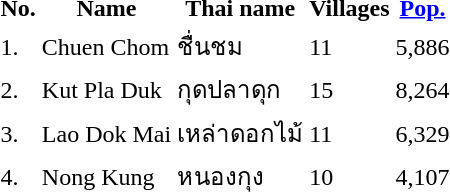<table>
<tr>
<th>No.</th>
<th>Name</th>
<th>Thai name</th>
<th>Villages</th>
<th><a href='#'>Pop.</a></th>
</tr>
<tr>
<td>1.</td>
<td>Chuen Chom</td>
<td>ชื่นชม</td>
<td>11</td>
<td>5,886</td>
<td></td>
</tr>
<tr>
<td>2.</td>
<td>Kut Pla Duk</td>
<td>กุดปลาดุก</td>
<td>15</td>
<td>8,264</td>
<td></td>
</tr>
<tr>
<td>3.</td>
<td>Lao Dok Mai</td>
<td>เหล่าดอกไม้</td>
<td>11</td>
<td>6,329</td>
<td></td>
</tr>
<tr>
<td>4.</td>
<td>Nong Kung</td>
<td>หนองกุง</td>
<td>10</td>
<td>4,107</td>
<td></td>
</tr>
</table>
